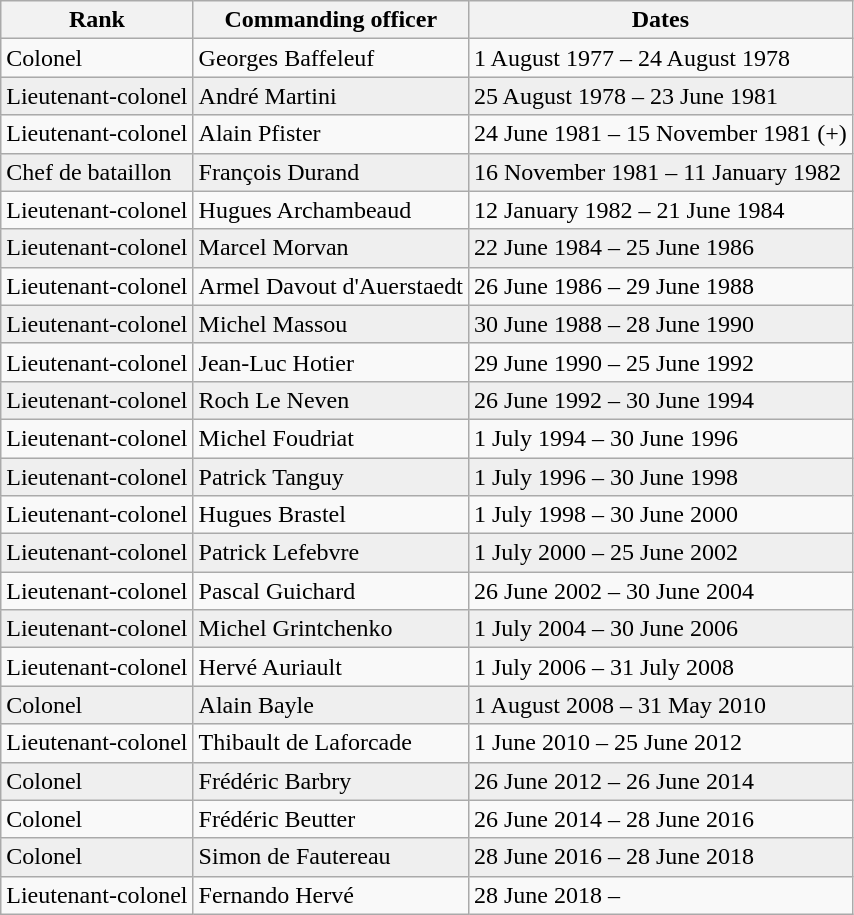<table class=wikitable>
<tr>
<th>Rank</th>
<th>Commanding officer</th>
<th>Dates</th>
</tr>
<tr>
<td>Colonel</td>
<td>Georges Baffeleuf</td>
<td>1 August 1977 – 24 August 1978</td>
</tr>
<tr style="background:#EFEFEF">
<td>Lieutenant-colonel</td>
<td>André Martini</td>
<td>25 August 1978 – 23 June 1981</td>
</tr>
<tr>
<td>Lieutenant-colonel</td>
<td>Alain Pfister</td>
<td>24 June 1981 – 15 November 1981 (+)</td>
</tr>
<tr style="background:#EFEFEF">
<td>Chef de bataillon</td>
<td>François Durand</td>
<td>16 November 1981 – 11 January 1982</td>
</tr>
<tr>
<td>Lieutenant-colonel</td>
<td>Hugues Archambeaud</td>
<td>12 January 1982 – 21 June 1984</td>
</tr>
<tr style="background:#EFEFEF">
<td>Lieutenant-colonel</td>
<td>Marcel Morvan</td>
<td>22 June 1984 – 25 June 1986</td>
</tr>
<tr>
<td>Lieutenant-colonel</td>
<td>Armel Davout d'Auerstaedt</td>
<td>26 June 1986 – 29 June 1988</td>
</tr>
<tr style="background:#EFEFEF">
<td>Lieutenant-colonel</td>
<td>Michel Massou</td>
<td>30 June 1988 – 28 June 1990</td>
</tr>
<tr>
<td>Lieutenant-colonel</td>
<td>Jean-Luc Hotier</td>
<td>29 June 1990 – 25 June 1992</td>
</tr>
<tr style="background:#EFEFEF">
<td>Lieutenant-colonel</td>
<td>Roch Le Neven</td>
<td>26 June 1992 – 30 June 1994</td>
</tr>
<tr>
<td>Lieutenant-colonel</td>
<td>Michel Foudriat</td>
<td>1 July 1994 – 30 June 1996</td>
</tr>
<tr style="background:#EFEFEF">
<td>Lieutenant-colonel</td>
<td>Patrick Tanguy</td>
<td>1 July 1996 – 30 June 1998</td>
</tr>
<tr>
<td>Lieutenant-colonel</td>
<td>Hugues Brastel</td>
<td>1 July 1998 – 30 June 2000</td>
</tr>
<tr style="background:#EFEFEF">
<td>Lieutenant-colonel</td>
<td>Patrick Lefebvre</td>
<td>1 July 2000 – 25 June 2002</td>
</tr>
<tr>
<td>Lieutenant-colonel</td>
<td>Pascal Guichard</td>
<td>26 June 2002 – 30 June 2004</td>
</tr>
<tr style="background:#EFEFEF">
<td>Lieutenant-colonel</td>
<td>Michel Grintchenko</td>
<td>1 July 2004 – 30 June 2006</td>
</tr>
<tr>
<td>Lieutenant-colonel</td>
<td>Hervé Auriault</td>
<td>1 July 2006 – 31 July 2008</td>
</tr>
<tr style="background:#EFEFEF">
<td>Colonel</td>
<td>Alain Bayle</td>
<td>1 August 2008 – 31 May 2010</td>
</tr>
<tr>
<td>Lieutenant-colonel</td>
<td>Thibault de Laforcade</td>
<td>1 June 2010 – 25 June 2012</td>
</tr>
<tr style="background:#EFEFEF">
<td>Colonel</td>
<td>Frédéric Barbry</td>
<td>26 June 2012 – 26 June 2014</td>
</tr>
<tr>
<td>Colonel</td>
<td>Frédéric Beutter</td>
<td>26 June 2014 – 28 June 2016</td>
</tr>
<tr style="background:#EFEFEF">
<td>Colonel</td>
<td>Simon de Fautereau</td>
<td>28 June 2016 – 28 June 2018</td>
</tr>
<tr>
<td>Lieutenant-colonel</td>
<td>Fernando Hervé</td>
<td>28 June 2018 –</td>
</tr>
</table>
